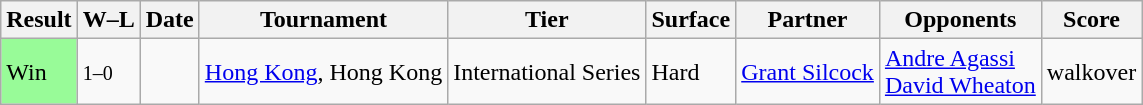<table class="sortable wikitable">
<tr>
<th>Result</th>
<th class="unsortable">W–L</th>
<th>Date</th>
<th>Tournament</th>
<th>Tier</th>
<th>Surface</th>
<th>Partner</th>
<th>Opponents</th>
<th class="unsortable">Score</th>
</tr>
<tr>
<td style="background:#98fb98;">Win</td>
<td><small>1–0</small></td>
<td><a href='#'></a></td>
<td><a href='#'>Hong Kong</a>, Hong Kong</td>
<td>International Series</td>
<td>Hard</td>
<td> <a href='#'>Grant Silcock</a></td>
<td> <a href='#'>Andre Agassi</a> <br>  <a href='#'>David Wheaton</a></td>
<td>walkover</td>
</tr>
</table>
